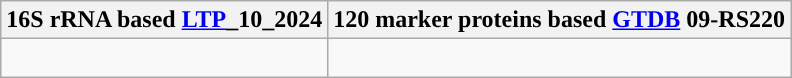<table class="wikitable">
<tr>
<th colspan=1>16S rRNA based <a href='#'>LTP</a>_10_2024</th>
<th colspan=1>120 marker proteins based <a href='#'>GTDB</a> 09-RS220</th>
</tr>
<tr>
<td style="vertical-align:top"><br></td>
<td><br></td>
</tr>
</table>
